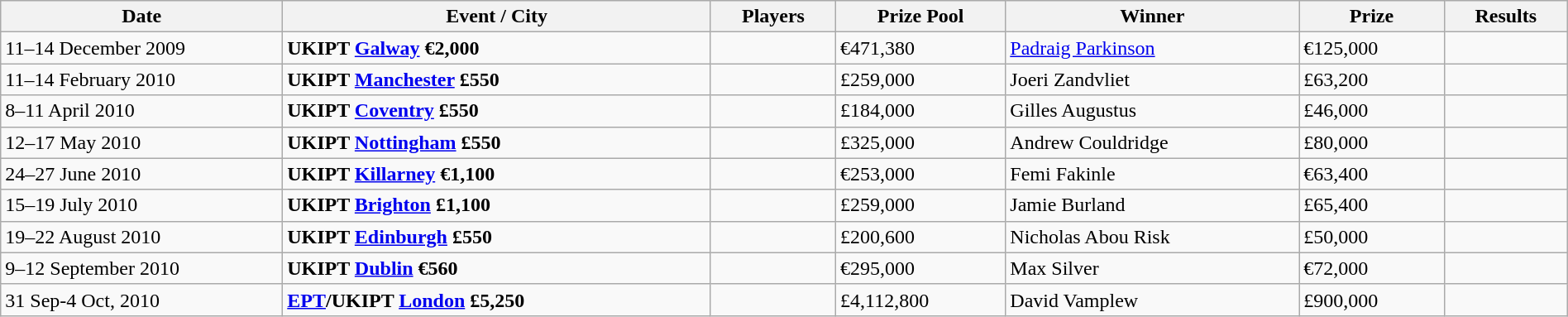<table class="wikitable" width="100%">
<tr>
<th width="18%">Date</th>
<th !width="16%">Event / City</th>
<th !width="11%">Players</th>
<th !width="12%">Prize Pool</th>
<th !width="18%">Winner</th>
<th !width="12%">Prize</th>
<th !width="11%">Results</th>
</tr>
<tr>
<td>11–14 December 2009</td>
<td> <strong>UKIPT <a href='#'>Galway</a> €2,000</strong></td>
<td></td>
<td>€471,380</td>
<td> <a href='#'>Padraig Parkinson</a></td>
<td>€125,000</td>
<td> </td>
</tr>
<tr>
<td>11–14 February 2010</td>
<td> <strong>UKIPT <a href='#'>Manchester</a> £550</strong></td>
<td></td>
<td>£259,000</td>
<td> Joeri Zandvliet</td>
<td>£63,200</td>
<td> </td>
</tr>
<tr>
<td>8–11 April 2010</td>
<td> <strong>UKIPT <a href='#'>Coventry</a> £550</strong></td>
<td></td>
<td>£184,000</td>
<td> Gilles Augustus</td>
<td>£46,000</td>
<td> </td>
</tr>
<tr>
<td>12–17 May 2010</td>
<td> <strong>UKIPT <a href='#'>Nottingham</a> £550</strong></td>
<td></td>
<td>£325,000</td>
<td> Andrew Couldridge</td>
<td>£80,000</td>
<td> </td>
</tr>
<tr>
<td>24–27 June 2010</td>
<td> <strong>UKIPT <a href='#'>Killarney</a> €1,100</strong></td>
<td></td>
<td>€253,000</td>
<td> Femi Fakinle</td>
<td>€63,400</td>
<td> </td>
</tr>
<tr>
<td>15–19 July 2010</td>
<td> <strong>UKIPT <a href='#'>Brighton</a> £1,100</strong></td>
<td></td>
<td>£259,000</td>
<td> Jamie Burland</td>
<td>£65,400</td>
<td> </td>
</tr>
<tr>
<td>19–22 August 2010</td>
<td> <strong>UKIPT <a href='#'>Edinburgh</a> £550</strong></td>
<td></td>
<td>£200,600</td>
<td> Nicholas Abou Risk</td>
<td>£50,000</td>
<td> </td>
</tr>
<tr>
<td>9–12 September 2010</td>
<td> <strong>UKIPT <a href='#'>Dublin</a> €560</strong></td>
<td></td>
<td>€295,000</td>
<td> Max Silver</td>
<td>€72,000</td>
<td> </td>
</tr>
<tr>
<td>31 Sep-4 Oct, 2010</td>
<td> <strong><a href='#'>EPT</a>/UKIPT <a href='#'>London</a> £5,250</strong></td>
<td></td>
<td>£4,112,800</td>
<td> David Vamplew</td>
<td>£900,000</td>
<td> </td>
</tr>
</table>
